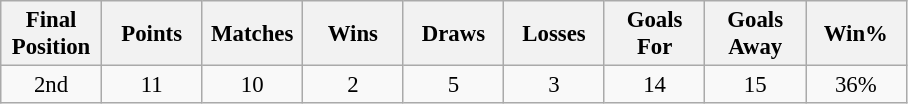<table class="wikitable" style="font-size: 95%; text-align: center;">
<tr>
<th width=60>Final Position</th>
<th width=60>Points</th>
<th width=60>Matches</th>
<th width=60>Wins</th>
<th width=60>Draws</th>
<th width=60>Losses</th>
<th width=60>Goals For</th>
<th width=60>Goals Away</th>
<th width=60>Win%</th>
</tr>
<tr>
<td>2nd</td>
<td>11</td>
<td>10</td>
<td>2</td>
<td>5</td>
<td>3</td>
<td>14</td>
<td>15</td>
<td>36%</td>
</tr>
</table>
